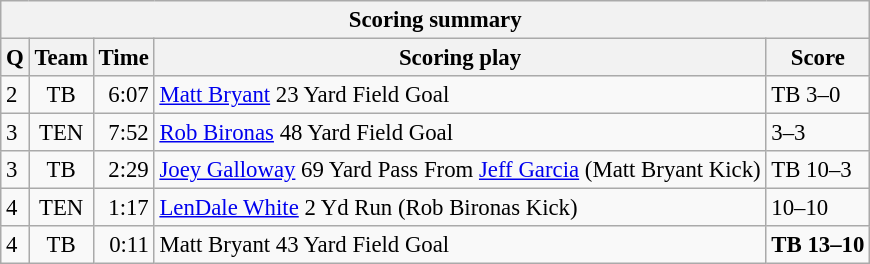<table class="wikitable" style="font-size: 95%;">
<tr>
<th colspan=5>Scoring summary</th>
</tr>
<tr>
<th>Q</th>
<th>Team</th>
<th>Time</th>
<th>Scoring play</th>
<th>Score</th>
</tr>
<tr>
<td>2</td>
<td align=center>TB</td>
<td align=right>6:07</td>
<td><a href='#'>Matt Bryant</a> 23 Yard Field Goal</td>
<td>TB 3–0</td>
</tr>
<tr>
<td>3</td>
<td align=center>TEN</td>
<td align=right>7:52</td>
<td><a href='#'>Rob Bironas</a> 48 Yard Field Goal</td>
<td>3–3</td>
</tr>
<tr>
<td>3</td>
<td align=center>TB</td>
<td align=right>2:29</td>
<td><a href='#'>Joey Galloway</a> 69 Yard Pass From <a href='#'>Jeff Garcia</a> (Matt Bryant Kick)</td>
<td>TB 10–3</td>
</tr>
<tr>
<td>4</td>
<td align=center>TEN</td>
<td align=right>1:17</td>
<td><a href='#'>LenDale White</a> 2 Yd Run (Rob Bironas Kick)</td>
<td>10–10</td>
</tr>
<tr>
<td>4</td>
<td align=center>TB</td>
<td align=right>0:11</td>
<td>Matt Bryant 43 Yard Field Goal</td>
<td><strong>TB 13–10</strong></td>
</tr>
</table>
